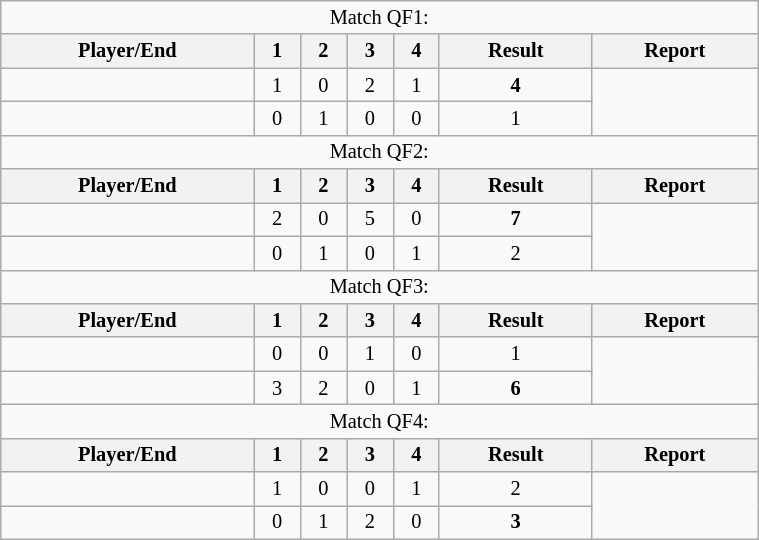<table class="wikitable" style=font-size:85%;text-align:center;width:40%>
<tr>
<td colspan=7>Match QF1:</td>
</tr>
<tr>
<th>Player/End</th>
<th>1</th>
<th>2</th>
<th>3</th>
<th>4</th>
<th>Result</th>
<th>Report</th>
</tr>
<tr>
<td align=left> <strong></strong></td>
<td>1</td>
<td>0</td>
<td>2</td>
<td>1</td>
<td><strong>4</strong></td>
<td rowspan="2"></td>
</tr>
<tr>
<td align=left> </td>
<td>0</td>
<td>1</td>
<td>0</td>
<td>0</td>
<td>1</td>
</tr>
<tr>
<td colspan=7>Match QF2:</td>
</tr>
<tr>
<th>Player/End</th>
<th>1</th>
<th>2</th>
<th>3</th>
<th>4</th>
<th>Result</th>
<th>Report</th>
</tr>
<tr>
<td align=left> <strong></strong></td>
<td>2</td>
<td>0</td>
<td>5</td>
<td>0</td>
<td><strong>7</strong></td>
<td rowspan="2"></td>
</tr>
<tr>
<td align=left> </td>
<td>0</td>
<td>1</td>
<td>0</td>
<td>1</td>
<td>2</td>
</tr>
<tr>
<td colspan=7>Match QF3:</td>
</tr>
<tr>
<th>Player/End</th>
<th>1</th>
<th>2</th>
<th>3</th>
<th>4</th>
<th>Result</th>
<th>Report</th>
</tr>
<tr>
<td align=left> </td>
<td>0</td>
<td>0</td>
<td>1</td>
<td>0</td>
<td>1</td>
<td rowspan="2"></td>
</tr>
<tr>
<td align=left> <strong></strong></td>
<td>3</td>
<td>2</td>
<td>0</td>
<td>1</td>
<td><strong>6</strong></td>
</tr>
<tr>
<td colspan=7>Match QF4:</td>
</tr>
<tr>
<th>Player/End</th>
<th>1</th>
<th>2</th>
<th>3</th>
<th>4</th>
<th>Result</th>
<th>Report</th>
</tr>
<tr>
<td align=left> </td>
<td>1</td>
<td>0</td>
<td>0</td>
<td>1</td>
<td>2</td>
<td rowspan="2"></td>
</tr>
<tr>
<td align=left> <strong></strong></td>
<td>0</td>
<td>1</td>
<td>2</td>
<td>0</td>
<td><strong>3</strong></td>
</tr>
</table>
